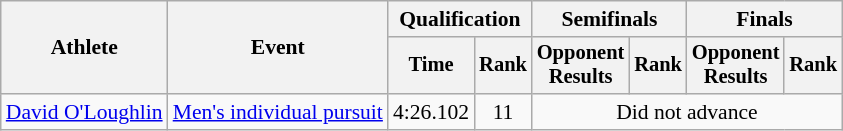<table class=wikitable style="font-size:90%">
<tr>
<th rowspan="2">Athlete</th>
<th rowspan="2">Event</th>
<th colspan="2">Qualification</th>
<th colspan="2">Semifinals</th>
<th colspan="2">Finals</th>
</tr>
<tr style="font-size:95%">
<th>Time</th>
<th>Rank</th>
<th>Opponent<br>Results</th>
<th>Rank</th>
<th>Opponent<br>Results</th>
<th>Rank</th>
</tr>
<tr align=center>
<td align=left><a href='#'>David O'Loughlin</a></td>
<td align=left><a href='#'>Men's individual pursuit</a></td>
<td>4:26.102</td>
<td>11</td>
<td colspan=4>Did not advance</td>
</tr>
</table>
